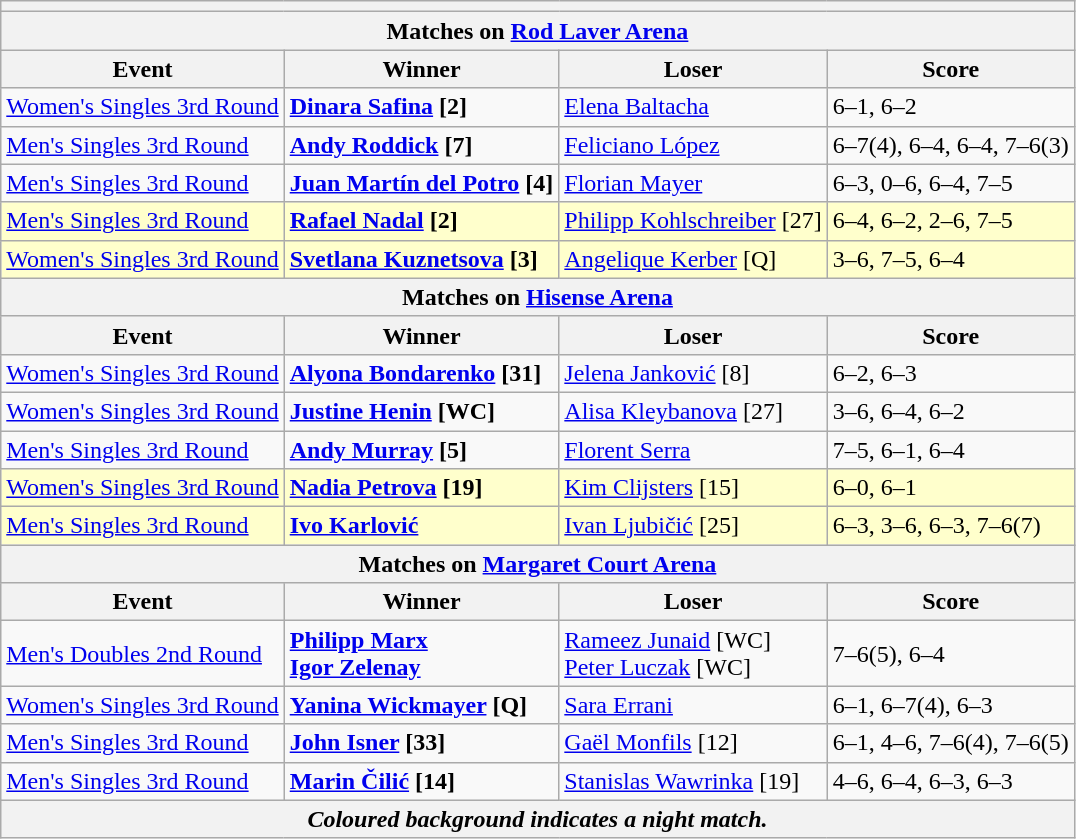<table class="wikitable collapsible uncollapsed">
<tr>
<th colspan=4></th>
</tr>
<tr>
<th colspan=4><strong>Matches on <a href='#'>Rod Laver Arena</a></strong></th>
</tr>
<tr>
<th>Event</th>
<th>Winner</th>
<th>Loser</th>
<th>Score</th>
</tr>
<tr align=left>
<td><a href='#'>Women's Singles 3rd Round</a></td>
<td><strong> <a href='#'>Dinara Safina</a> [2]</strong></td>
<td> <a href='#'>Elena Baltacha</a></td>
<td>6–1, 6–2</td>
</tr>
<tr align=left>
<td><a href='#'>Men's Singles 3rd Round</a></td>
<td><strong> <a href='#'>Andy Roddick</a> [7]</strong></td>
<td> <a href='#'>Feliciano López</a></td>
<td>6–7(4), 6–4, 6–4, 7–6(3)</td>
</tr>
<tr align=left>
<td><a href='#'>Men's Singles 3rd Round</a></td>
<td><strong> <a href='#'>Juan Martín del Potro</a> [4]</strong></td>
<td> <a href='#'>Florian Mayer</a></td>
<td>6–3, 0–6, 6–4, 7–5</td>
</tr>
<tr style="text-align:left; background:#ffc;">
<td><a href='#'>Men's Singles 3rd Round</a></td>
<td><strong> <a href='#'>Rafael Nadal</a> [2]</strong></td>
<td> <a href='#'>Philipp Kohlschreiber</a> [27]</td>
<td>6–4, 6–2, 2–6, 7–5</td>
</tr>
<tr style="text-align:left; background:#ffc;">
<td><a href='#'>Women's Singles 3rd Round</a></td>
<td><strong> <a href='#'>Svetlana Kuznetsova</a> [3]</strong></td>
<td> <a href='#'>Angelique Kerber</a> [Q]</td>
<td>3–6, 7–5, 6–4</td>
</tr>
<tr>
<th colspan=4><strong>Matches on <a href='#'>Hisense Arena</a></strong></th>
</tr>
<tr>
<th>Event</th>
<th>Winner</th>
<th>Loser</th>
<th>Score</th>
</tr>
<tr align=left>
<td><a href='#'>Women's Singles 3rd Round</a></td>
<td><strong> <a href='#'>Alyona Bondarenko</a> [31]</strong></td>
<td> <a href='#'>Jelena Janković</a> [8]</td>
<td>6–2, 6–3</td>
</tr>
<tr align=left>
<td><a href='#'>Women's Singles 3rd Round</a></td>
<td><strong> <a href='#'>Justine Henin</a> [WC]</strong></td>
<td> <a href='#'>Alisa Kleybanova</a> [27]</td>
<td>3–6, 6–4, 6–2</td>
</tr>
<tr align=left>
<td><a href='#'>Men's Singles 3rd Round</a></td>
<td><strong> <a href='#'>Andy Murray</a> [5]</strong></td>
<td> <a href='#'>Florent Serra</a></td>
<td>7–5, 6–1, 6–4</td>
</tr>
<tr style="text-align:left; background:#ffc;">
<td><a href='#'>Women's Singles 3rd Round</a></td>
<td><strong> <a href='#'>Nadia Petrova</a> [19]</strong></td>
<td> <a href='#'>Kim Clijsters</a> [15]</td>
<td>6–0, 6–1</td>
</tr>
<tr style="text-align:left; background:#ffc;">
<td><a href='#'>Men's Singles 3rd Round</a></td>
<td><strong> <a href='#'>Ivo Karlović</a></strong></td>
<td> <a href='#'>Ivan Ljubičić</a> [25]</td>
<td>6–3, 3–6, 6–3, 7–6(7)</td>
</tr>
<tr>
<th colspan=4><strong>Matches on <a href='#'>Margaret Court Arena</a></strong></th>
</tr>
<tr>
<th>Event</th>
<th>Winner</th>
<th>Loser</th>
<th>Score</th>
</tr>
<tr align=left>
<td><a href='#'>Men's Doubles 2nd Round</a></td>
<td><strong> <a href='#'>Philipp Marx</a> <br> <a href='#'>Igor Zelenay</a></strong></td>
<td> <a href='#'>Rameez Junaid</a> [WC] <br> <a href='#'>Peter Luczak</a> [WC]</td>
<td>7–6(5), 6–4</td>
</tr>
<tr align=left>
<td><a href='#'>Women's Singles 3rd Round</a></td>
<td><strong> <a href='#'>Yanina Wickmayer</a> [Q]</strong></td>
<td> <a href='#'>Sara Errani</a></td>
<td>6–1, 6–7(4), 6–3</td>
</tr>
<tr align=left>
<td><a href='#'>Men's Singles 3rd Round</a></td>
<td><strong> <a href='#'>John Isner</a> [33] </strong></td>
<td> <a href='#'>Gaël Monfils</a> [12]</td>
<td>6–1, 4–6, 7–6(4), 7–6(5)</td>
</tr>
<tr align=left>
<td><a href='#'>Men's Singles 3rd Round</a></td>
<td><strong> <a href='#'>Marin Čilić</a> [14]</strong></td>
<td> <a href='#'>Stanislas Wawrinka</a> [19]</td>
<td>4–6, 6–4, 6–3, 6–3</td>
</tr>
<tr>
<th colspan=4><em>Coloured background indicates a night match.</em></th>
</tr>
</table>
